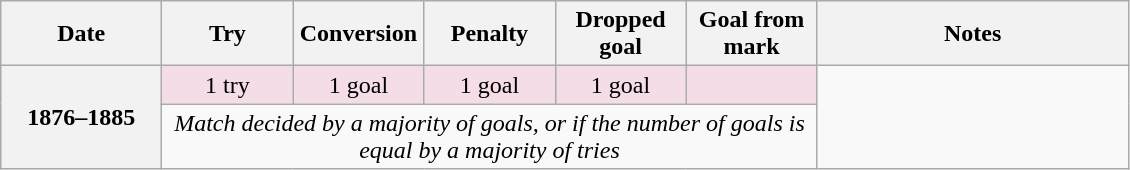<table class="wikitable">
<tr>
<th scope="col" width="100px">Date</th>
<th scope="col" width="80px">Try</th>
<th scope="col" width="80px">Conversion</th>
<th scope="col" width="80px">Penalty</th>
<th scope="col" width="80px">Dropped goal</th>
<th scope="col" width="80px">Goal from mark</th>
<th scope="col" width="200px">Notes<br></th>
</tr>
<tr style="text-align:center; background:#F4DDE7;">
<th rowspan="2">1876–1885</th>
<td>1 try</td>
<td>1 goal</td>
<td>1 goal</td>
<td>1 goal</td>
<td></td>
</tr>
<tr style="text-align:center;">
<td colspan="5"><em>Match decided by a majority of goals, or if the number of goals is equal by a majority of tries</em><br></td>
</tr>
</table>
